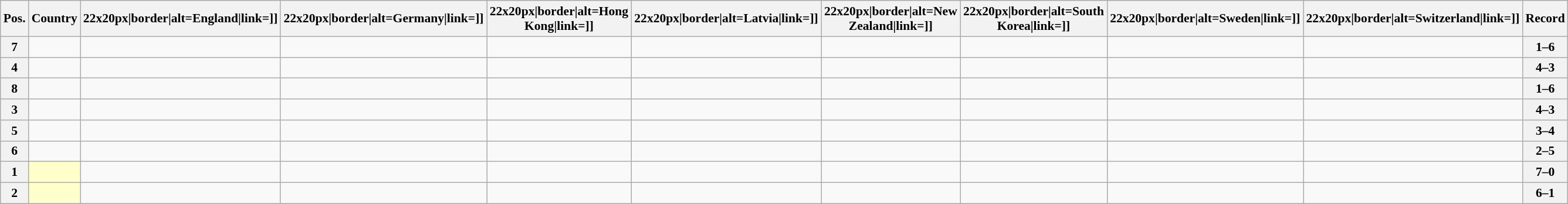<table class="wikitable sortable nowrap" style="text-align:center; font-size:0.9em;">
<tr>
<th>Pos.</th>
<th>Country</th>
<th [[Image:>22x20px|border|alt=England|link=]]</th>
<th [[Image:>22x20px|border|alt=Germany|link=]]</th>
<th [[Image:>22x20px|border|alt=Hong Kong|link=]]</th>
<th [[Image:>22x20px|border|alt=Latvia|link=]]</th>
<th [[Image:>22x20px|border|alt=New Zealand|link=]]</th>
<th [[Image:>22x20px|border|alt=South Korea|link=]]</th>
<th [[Image:>22x20px|border|alt=Sweden|link=]]</th>
<th [[Image:>22x20px|border|alt=Switzerland|link=]]</th>
<th>Record</th>
</tr>
<tr>
<th>7</th>
<td style="text-align:left;"></td>
<td></td>
<td></td>
<td></td>
<td></td>
<td></td>
<td></td>
<td></td>
<td></td>
<th>1–6</th>
</tr>
<tr>
<th>4</th>
<td style="text-align:left;"></td>
<td></td>
<td></td>
<td></td>
<td></td>
<td></td>
<td></td>
<td></td>
<td></td>
<th>4–3</th>
</tr>
<tr>
<th>8</th>
<td style="text-align:left;"></td>
<td></td>
<td></td>
<td></td>
<td></td>
<td></td>
<td></td>
<td></td>
<td></td>
<th>1–6</th>
</tr>
<tr>
<th>3</th>
<td style="text-align:left;"></td>
<td></td>
<td></td>
<td></td>
<td></td>
<td></td>
<td></td>
<td></td>
<td></td>
<th>4–3</th>
</tr>
<tr>
<th>5</th>
<td style="text-align:left;"></td>
<td></td>
<td></td>
<td></td>
<td></td>
<td></td>
<td></td>
<td></td>
<td></td>
<th>3–4</th>
</tr>
<tr>
<th>6</th>
<td style="text-align:left;"></td>
<td></td>
<td></td>
<td></td>
<td></td>
<td></td>
<td></td>
<td></td>
<td></td>
<th>2–5</th>
</tr>
<tr>
<th>1</th>
<td style="text-align:left; background:#ffffcc;"></td>
<td></td>
<td></td>
<td></td>
<td></td>
<td></td>
<td></td>
<td></td>
<td></td>
<th>7–0</th>
</tr>
<tr>
<th>2</th>
<td style="text-align:left; background:#ffffcc;"></td>
<td></td>
<td></td>
<td></td>
<td></td>
<td></td>
<td></td>
<td></td>
<td></td>
<th>6–1</th>
</tr>
</table>
